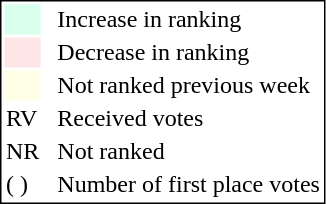<table style="border:1px solid black;">
<tr>
<td style="background:#D8FFEB; width:20px;"></td>
<td> </td>
<td>Increase in ranking</td>
</tr>
<tr>
<td style="background:#FFE6E6; width:20px;"></td>
<td> </td>
<td>Decrease in ranking</td>
</tr>
<tr>
<td style="background:#FFFFE6; width:20px;"></td>
<td> </td>
<td>Not ranked previous week</td>
</tr>
<tr>
<td>RV</td>
<td> </td>
<td>Received votes</td>
</tr>
<tr>
<td>NR</td>
<td> </td>
<td>Not ranked</td>
</tr>
<tr>
<td>( )</td>
<td> </td>
<td>Number of first place votes</td>
</tr>
</table>
